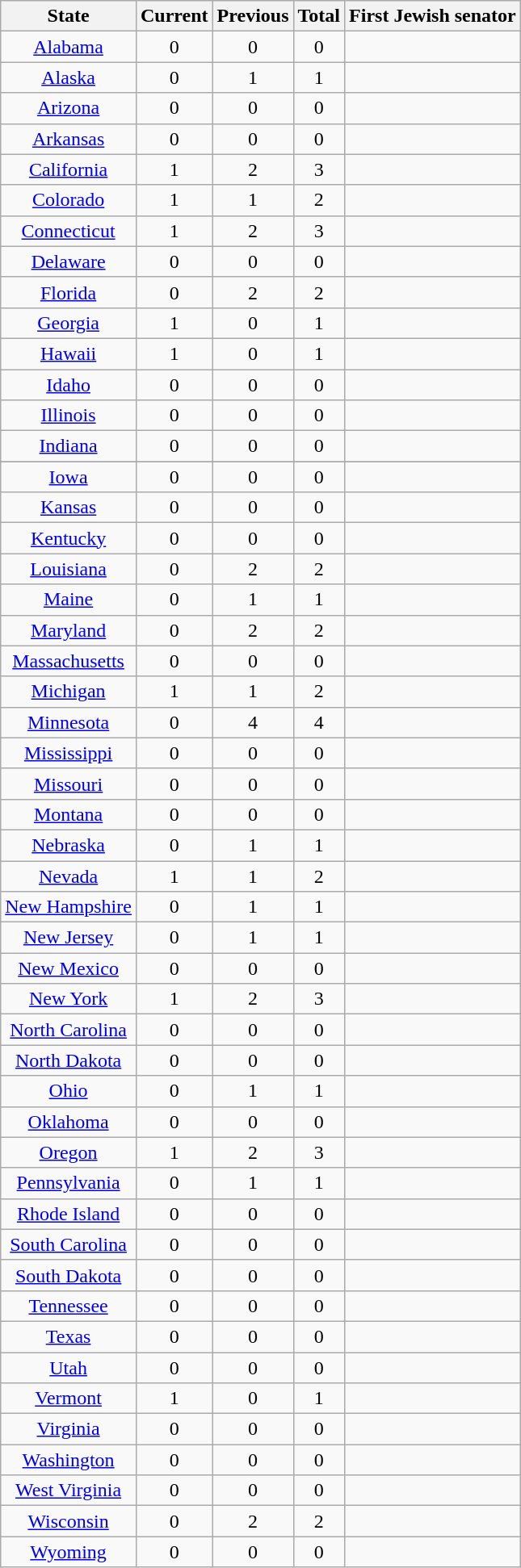<table class="wikitable sortable" style="text-align:center">
<tr>
<th>State</th>
<th>Current</th>
<th>Previous</th>
<th>Total</th>
<th>First Jewish senator</th>
</tr>
<tr>
<td><a href='#'>Alabama</a></td>
<td>0</td>
<td>0</td>
<td>0</td>
<td></td>
</tr>
<tr>
<td><a href='#'>Alaska</a></td>
<td>0</td>
<td>1</td>
<td>1</td>
<td></td>
</tr>
<tr>
<td><a href='#'>Arizona</a></td>
<td>0</td>
<td>0</td>
<td>0</td>
<td></td>
</tr>
<tr>
<td><a href='#'>Arkansas</a></td>
<td>0</td>
<td>0</td>
<td>0</td>
<td></td>
</tr>
<tr>
<td><a href='#'>California</a></td>
<td>1</td>
<td>2</td>
<td>3</td>
<td></td>
</tr>
<tr>
<td><a href='#'>Colorado</a></td>
<td>1</td>
<td>1</td>
<td>2</td>
<td></td>
</tr>
<tr>
<td><a href='#'>Connecticut</a></td>
<td>1</td>
<td>2</td>
<td>3</td>
<td></td>
</tr>
<tr>
<td><a href='#'>Delaware</a></td>
<td>0</td>
<td>0</td>
<td>0</td>
<td></td>
</tr>
<tr>
<td><a href='#'>Florida</a></td>
<td>0</td>
<td>2</td>
<td>2</td>
<td></td>
</tr>
<tr>
<td><a href='#'>Georgia</a></td>
<td>1</td>
<td>0</td>
<td>1</td>
<td></td>
</tr>
<tr>
<td><a href='#'>Hawaii</a></td>
<td>1</td>
<td>0</td>
<td>1</td>
<td></td>
</tr>
<tr>
<td><a href='#'>Idaho</a></td>
<td>0</td>
<td>0</td>
<td>0</td>
<td></td>
</tr>
<tr>
<td><a href='#'>Illinois</a></td>
<td>0</td>
<td>0</td>
<td>0</td>
<td></td>
</tr>
<tr>
<td><a href='#'>Indiana</a></td>
<td>0</td>
<td>0</td>
<td>0</td>
<td></td>
</tr>
<tr>
</tr>
<tr>
<td><a href='#'>Iowa</a></td>
<td>0</td>
<td>0</td>
<td>0</td>
<td></td>
</tr>
<tr>
<td><a href='#'>Kansas</a></td>
<td>0</td>
<td>0</td>
<td>0</td>
<td></td>
</tr>
<tr>
<td><a href='#'>Kentucky</a></td>
<td>0</td>
<td>0</td>
<td>0</td>
<td></td>
</tr>
<tr>
<td><a href='#'>Louisiana</a></td>
<td>0</td>
<td>2</td>
<td>2</td>
<td></td>
</tr>
<tr>
<td><a href='#'>Maine</a></td>
<td>0</td>
<td>1</td>
<td>1</td>
<td></td>
</tr>
<tr>
<td><a href='#'>Maryland</a></td>
<td>0</td>
<td>2</td>
<td>2</td>
<td></td>
</tr>
<tr>
<td><a href='#'>Massachusetts</a></td>
<td>0</td>
<td>0</td>
<td>0</td>
<td></td>
</tr>
<tr>
<td><a href='#'>Michigan</a></td>
<td>1</td>
<td>1</td>
<td>2</td>
<td></td>
</tr>
<tr Elissa Slotkin>
<td><a href='#'>Minnesota</a></td>
<td>0</td>
<td>4</td>
<td>4</td>
<td></td>
</tr>
<tr>
<td><a href='#'>Mississippi</a></td>
<td>0</td>
<td>0</td>
<td>0</td>
<td></td>
</tr>
<tr>
<td><a href='#'>Missouri</a></td>
<td>0</td>
<td>0</td>
<td>0</td>
<td></td>
</tr>
<tr>
<td><a href='#'>Montana</a></td>
<td>0</td>
<td>0</td>
<td>0</td>
<td></td>
</tr>
<tr>
<td><a href='#'>Nebraska</a></td>
<td>0</td>
<td>1</td>
<td>1</td>
<td></td>
</tr>
<tr>
<td><a href='#'>Nevada</a></td>
<td>1</td>
<td>1</td>
<td>2</td>
<td></td>
</tr>
<tr>
<td><a href='#'>New Hampshire</a></td>
<td>0</td>
<td>1</td>
<td>1</td>
<td></td>
</tr>
<tr>
<td><a href='#'>New Jersey</a></td>
<td>0</td>
<td>1</td>
<td>1</td>
<td></td>
</tr>
<tr>
<td><a href='#'>New Mexico</a></td>
<td>0</td>
<td>0</td>
<td>0</td>
<td></td>
</tr>
<tr>
<td><a href='#'>New York</a></td>
<td>1</td>
<td>2</td>
<td>3</td>
<td></td>
</tr>
<tr>
<td><a href='#'>North Carolina</a></td>
<td>0</td>
<td>0</td>
<td>0</td>
<td></td>
</tr>
<tr>
<td><a href='#'>North Dakota</a></td>
<td>0</td>
<td>0</td>
<td>0</td>
<td></td>
</tr>
<tr>
<td><a href='#'>Ohio</a></td>
<td>0</td>
<td>1</td>
<td>1</td>
<td></td>
</tr>
<tr>
<td><a href='#'>Oklahoma</a></td>
<td>0</td>
<td>0</td>
<td>0</td>
<td></td>
</tr>
<tr>
<td><a href='#'>Oregon</a></td>
<td>1</td>
<td>2</td>
<td>3</td>
<td></td>
</tr>
<tr>
<td><a href='#'>Pennsylvania</a></td>
<td>0</td>
<td>1</td>
<td>1</td>
<td></td>
</tr>
<tr>
<td><a href='#'>Rhode Island</a></td>
<td>0</td>
<td>0</td>
<td>0</td>
<td></td>
</tr>
<tr>
<td><a href='#'>South Carolina</a></td>
<td>0</td>
<td>0</td>
<td>0</td>
<td></td>
</tr>
<tr>
<td><a href='#'>South Dakota</a></td>
<td>0</td>
<td>0</td>
<td>0</td>
<td></td>
</tr>
<tr>
<td><a href='#'>Tennessee</a></td>
<td>0</td>
<td>0</td>
<td>0</td>
<td></td>
</tr>
<tr>
<td><a href='#'>Texas</a></td>
<td>0</td>
<td>0</td>
<td>0</td>
<td></td>
</tr>
<tr>
<td><a href='#'>Utah</a></td>
<td>0</td>
<td>0</td>
<td>0</td>
<td></td>
</tr>
<tr>
<td><a href='#'>Vermont</a></td>
<td>1</td>
<td>0</td>
<td>1</td>
<td></td>
</tr>
<tr>
<td><a href='#'>Virginia</a></td>
<td>0</td>
<td>0</td>
<td>0</td>
<td></td>
</tr>
<tr>
<td><a href='#'>Washington</a></td>
<td>0</td>
<td>0</td>
<td>0</td>
<td></td>
</tr>
<tr>
<td><a href='#'>West Virginia</a></td>
<td>0</td>
<td>0</td>
<td>0</td>
<td></td>
</tr>
<tr>
<td><a href='#'>Wisconsin</a></td>
<td>0</td>
<td>2</td>
<td>2</td>
<td></td>
</tr>
<tr>
<td><a href='#'>Wyoming</a></td>
<td>0</td>
<td>0</td>
<td>0</td>
<td></td>
</tr>
</table>
